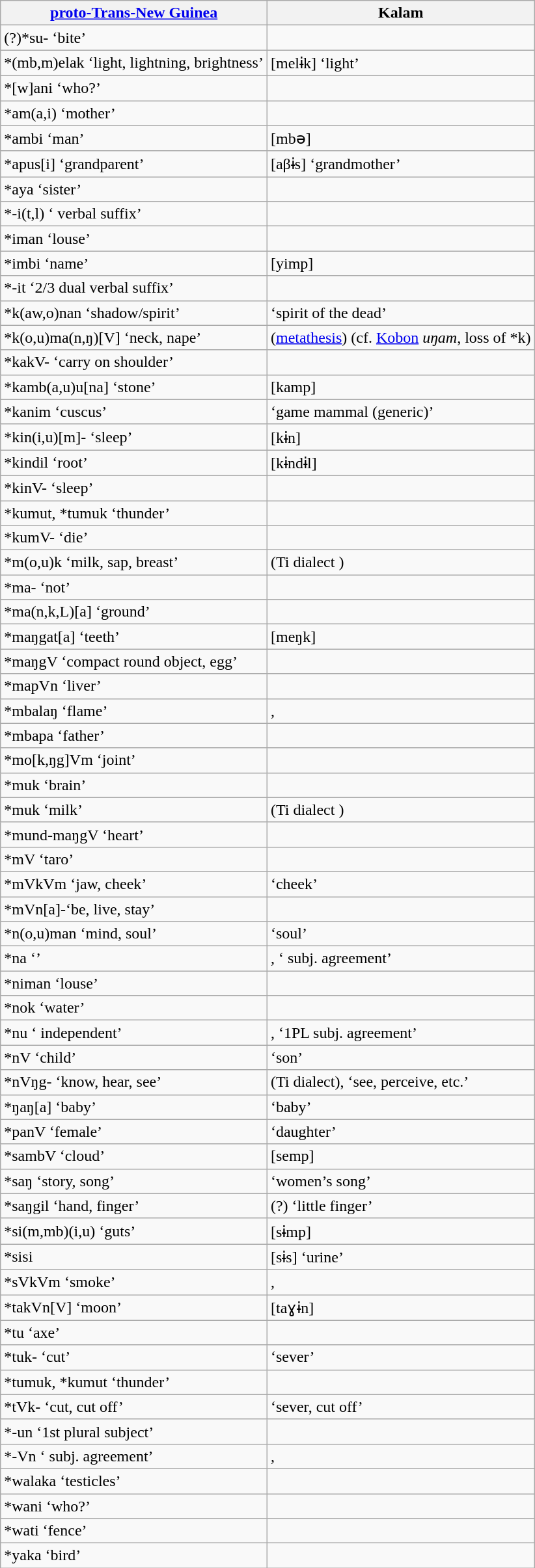<table class="wikitable sortable">
<tr>
<th><a href='#'>proto-Trans-New Guinea</a></th>
<th>Kalam</th>
</tr>
<tr>
<td>(?)*su- ‘bite’</td>
<td></td>
</tr>
<tr>
<td>*(mb,m)elak ‘light, lightning, brightness’</td>
<td> [melɨk] ‘light’</td>
</tr>
<tr>
<td>*[w]ani ‘who?’</td>
<td></td>
</tr>
<tr>
<td>*am(a,i) ‘mother’</td>
<td></td>
</tr>
<tr>
<td>*ambi ‘man’</td>
<td> [mbə]</td>
</tr>
<tr>
<td>*apus[i] ‘grandparent’</td>
<td> [aβɨs] ‘grandmother’</td>
</tr>
<tr>
<td>*aya ‘sister’</td>
<td></td>
</tr>
<tr>
<td>*-i(t,l) ‘ verbal suffix’</td>
<td></td>
</tr>
<tr>
<td>*iman ‘louse’</td>
<td></td>
</tr>
<tr>
<td>*imbi ‘name’</td>
<td> [yimp]</td>
</tr>
<tr>
<td>*-it ‘2/3 dual verbal suffix’</td>
<td></td>
</tr>
<tr>
<td>*k(aw,o)nan ‘shadow/spirit’</td>
<td> ‘spirit of the dead’</td>
</tr>
<tr>
<td>*k(o,u)ma(n,ŋ)[V] ‘neck, nape’</td>
<td> (<a href='#'>metathesis</a>) (cf. <a href='#'>Kobon</a> <em>uŋam</em>, loss of *k)</td>
</tr>
<tr>
<td>*kakV- ‘carry on shoulder’</td>
<td></td>
</tr>
<tr>
<td>*kamb(a,u)u[na] ‘stone’</td>
<td> [kamp]</td>
</tr>
<tr>
<td>*kanim ‘cuscus’</td>
<td> ‘game mammal (generic)’</td>
</tr>
<tr>
<td>*kin(i,u)[m]- ‘sleep’</td>
<td> [kɨn]</td>
</tr>
<tr>
<td>*kindil ‘root’</td>
<td> [kɨndɨl]</td>
</tr>
<tr>
<td>*kinV- ‘sleep’</td>
<td></td>
</tr>
<tr>
<td>*kumut, *tumuk ‘thunder’</td>
<td></td>
</tr>
<tr>
<td>*kumV- ‘die’</td>
<td></td>
</tr>
<tr>
<td>*m(o,u)k ‘milk, sap, breast’</td>
<td> (Ti dialect )</td>
</tr>
<tr>
<td>*ma- ‘not’</td>
<td></td>
</tr>
<tr>
<td>*ma(n,k,L)[a] ‘ground’</td>
<td></td>
</tr>
<tr>
<td>*maŋgat[a] ‘teeth’</td>
<td> [meŋk]</td>
</tr>
<tr>
<td>*maŋgV ‘compact round object, egg’</td>
<td></td>
</tr>
<tr>
<td>*mapVn ‘liver’</td>
<td></td>
</tr>
<tr>
<td>*mbalaŋ ‘flame’</td>
<td>, </td>
</tr>
<tr>
<td>*mbapa ‘father’</td>
<td></td>
</tr>
<tr>
<td>*mo[k,ŋg]Vm ‘joint’</td>
<td></td>
</tr>
<tr>
<td>*muk ‘brain’</td>
<td></td>
</tr>
<tr>
<td>*muk ‘milk’</td>
<td> (Ti dialect )</td>
</tr>
<tr>
<td>*mund-maŋgV ‘heart’</td>
<td></td>
</tr>
<tr>
<td>*mV ‘taro’</td>
<td></td>
</tr>
<tr>
<td>*mVkVm ‘jaw, cheek’</td>
<td> ‘cheek’</td>
</tr>
<tr>
<td>*mVn[a]-‘be, live, stay’</td>
<td></td>
</tr>
<tr>
<td>*n(o,u)man ‘mind, soul’</td>
<td> ‘soul’</td>
</tr>
<tr>
<td>*na ‘’</td>
<td>,  ‘ subj. agreement’</td>
</tr>
<tr>
<td>*niman ‘louse’</td>
<td></td>
</tr>
<tr>
<td>*nok ‘water’</td>
<td></td>
</tr>
<tr>
<td>*nu ‘ independent’</td>
<td>,  ‘1PL subj. agreement’</td>
</tr>
<tr>
<td>*nV ‘child’</td>
<td> ‘son’</td>
</tr>
<tr>
<td>*nVŋg- ‘know, hear, see’</td>
<td> (Ti dialect),  ‘see, perceive, etc.’</td>
</tr>
<tr>
<td>*ŋaŋ[a] ‘baby’</td>
<td> ‘baby’</td>
</tr>
<tr>
<td>*panV ‘female’</td>
<td> ‘daughter’</td>
</tr>
<tr>
<td>*sambV ‘cloud’</td>
<td> [semp]</td>
</tr>
<tr>
<td>*saŋ ‘story, song’</td>
<td> ‘women’s song’</td>
</tr>
<tr>
<td>*saŋgil ‘hand, finger’</td>
<td>(?)  ‘little finger’</td>
</tr>
<tr>
<td>*si(m,mb)(i,u) ‘guts’</td>
<td> [sɨmp]</td>
</tr>
<tr>
<td>*sisi</td>
<td> [sɨs] ‘urine’</td>
</tr>
<tr>
<td>*sVkVm ‘smoke’</td>
<td>, </td>
</tr>
<tr>
<td>*takVn[V] ‘moon’</td>
<td> [taɣɨn]</td>
</tr>
<tr>
<td>*tu ‘axe’</td>
<td></td>
</tr>
<tr>
<td>*tuk- ‘cut’</td>
<td> ‘sever’</td>
</tr>
<tr>
<td>*tumuk, *kumut ‘thunder’</td>
<td></td>
</tr>
<tr>
<td>*tVk- ‘cut, cut off’</td>
<td> ‘sever, cut off’</td>
</tr>
<tr>
<td>*-un ‘1st plural subject’</td>
<td></td>
</tr>
<tr>
<td>*-Vn ‘ subj. agreement’</td>
<td>, </td>
</tr>
<tr>
<td>*walaka ‘testicles’</td>
<td></td>
</tr>
<tr>
<td>*wani ‘who?’</td>
<td></td>
</tr>
<tr>
<td>*wati ‘fence’</td>
<td></td>
</tr>
<tr>
<td>*yaka ‘bird’</td>
<td></td>
</tr>
</table>
